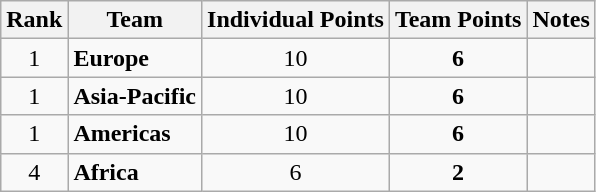<table class="wikitable sortable" style="text-align:center">
<tr>
<th>Rank</th>
<th>Team</th>
<th>Individual Points</th>
<th>Team Points</th>
<th>Notes</th>
</tr>
<tr>
<td>1</td>
<td align="left"><strong>Europe</strong></td>
<td>10</td>
<td><strong>6</strong></td>
<td></td>
</tr>
<tr>
<td>1</td>
<td align="left"><strong>Asia-Pacific</strong></td>
<td>10</td>
<td><strong>6</strong></td>
<td></td>
</tr>
<tr>
<td>1</td>
<td align="left"><strong>Americas</strong></td>
<td>10</td>
<td><strong>6</strong></td>
<td></td>
</tr>
<tr>
<td>4</td>
<td align="left"><strong>Africa</strong></td>
<td>6</td>
<td><strong>2</strong></td>
<td></td>
</tr>
</table>
